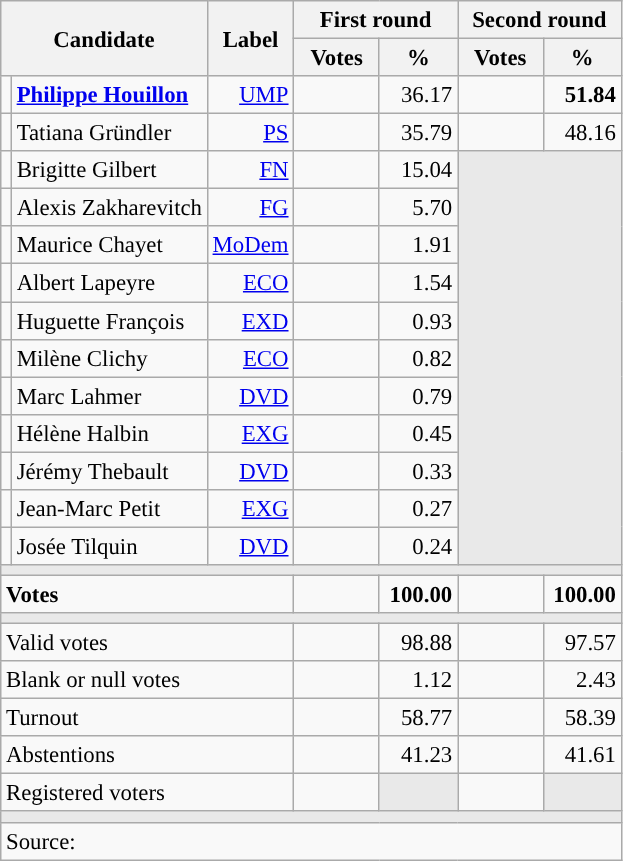<table class="wikitable" style="text-align:right;font-size:95%;">
<tr>
<th rowspan="2" colspan="2">Candidate</th>
<th rowspan="2">Label</th>
<th colspan="2">First round</th>
<th colspan="2">Second round</th>
</tr>
<tr>
<th style="width:50px;">Votes</th>
<th style="width:45px;">%</th>
<th style="width:50px;">Votes</th>
<th style="width:45px;">%</th>
</tr>
<tr>
<td style="color:inherit;background:"></td>
<td style="text-align:left;"><strong><a href='#'>Philippe Houillon</a></strong></td>
<td><a href='#'>UMP</a></td>
<td></td>
<td>36.17</td>
<td><strong></strong></td>
<td><strong>51.84</strong></td>
</tr>
<tr>
<td style="color:inherit;background:"></td>
<td style="text-align:left;">Tatiana Gründler</td>
<td><a href='#'>PS</a></td>
<td></td>
<td>35.79</td>
<td></td>
<td>48.16</td>
</tr>
<tr>
<td style="color:inherit;background:"></td>
<td style="text-align:left;">Brigitte Gilbert</td>
<td><a href='#'>FN</a></td>
<td></td>
<td>15.04</td>
<td colspan="2" rowspan="11" style="background:#E9E9E9;"></td>
</tr>
<tr>
<td style="color:inherit;background:"></td>
<td style="text-align:left;">Alexis Zakharevitch</td>
<td><a href='#'>FG</a></td>
<td></td>
<td>5.70</td>
</tr>
<tr>
<td style="color:inherit;background:"></td>
<td style="text-align:left;">Maurice Chayet</td>
<td><a href='#'>MoDem</a></td>
<td></td>
<td>1.91</td>
</tr>
<tr>
<td style="color:inherit;background:"></td>
<td style="text-align:left;">Albert Lapeyre</td>
<td><a href='#'>ECO</a></td>
<td></td>
<td>1.54</td>
</tr>
<tr>
<td style="color:inherit;background:"></td>
<td style="text-align:left;">Huguette François</td>
<td><a href='#'>EXD</a></td>
<td></td>
<td>0.93</td>
</tr>
<tr>
<td style="color:inherit;background:"></td>
<td style="text-align:left;">Milène Clichy</td>
<td><a href='#'>ECO</a></td>
<td></td>
<td>0.82</td>
</tr>
<tr>
<td style="color:inherit;background:"></td>
<td style="text-align:left;">Marc Lahmer</td>
<td><a href='#'>DVD</a></td>
<td></td>
<td>0.79</td>
</tr>
<tr>
<td style="color:inherit;background:"></td>
<td style="text-align:left;">Hélène Halbin</td>
<td><a href='#'>EXG</a></td>
<td></td>
<td>0.45</td>
</tr>
<tr>
<td style="color:inherit;background:"></td>
<td style="text-align:left;">Jérémy Thebault</td>
<td><a href='#'>DVD</a></td>
<td></td>
<td>0.33</td>
</tr>
<tr>
<td style="color:inherit;background:"></td>
<td style="text-align:left;">Jean-Marc Petit</td>
<td><a href='#'>EXG</a></td>
<td></td>
<td>0.27</td>
</tr>
<tr>
<td style="color:inherit;background:"></td>
<td style="text-align:left;">Josée Tilquin</td>
<td><a href='#'>DVD</a></td>
<td></td>
<td>0.24</td>
</tr>
<tr>
<td colspan="7" style="background:#E9E9E9;"></td>
</tr>
<tr style="font-weight:bold;">
<td colspan="3" style="text-align:left;">Votes</td>
<td></td>
<td>100.00</td>
<td></td>
<td>100.00</td>
</tr>
<tr>
<td colspan="7" style="background:#E9E9E9;"></td>
</tr>
<tr>
<td colspan="3" style="text-align:left;">Valid votes</td>
<td></td>
<td>98.88</td>
<td></td>
<td>97.57</td>
</tr>
<tr>
<td colspan="3" style="text-align:left;">Blank or null votes</td>
<td></td>
<td>1.12</td>
<td></td>
<td>2.43</td>
</tr>
<tr>
<td colspan="3" style="text-align:left;">Turnout</td>
<td></td>
<td>58.77</td>
<td></td>
<td>58.39</td>
</tr>
<tr>
<td colspan="3" style="text-align:left;">Abstentions</td>
<td></td>
<td>41.23</td>
<td></td>
<td>41.61</td>
</tr>
<tr>
<td colspan="3" style="text-align:left;">Registered voters</td>
<td></td>
<td style="color:inherit;background:#E9E9E9;"></td>
<td></td>
<td style="color:inherit;background:#E9E9E9;"></td>
</tr>
<tr>
<td colspan="7" style="background:#E9E9E9;"></td>
</tr>
<tr>
<td colspan="7" style="text-align:left;">Source: </td>
</tr>
</table>
